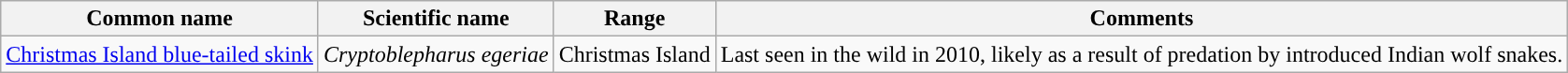<table class="wikitable">
<tr>
<th>Common name</th>
<th>Scientific name</th>
<th>Range</th>
<th class="unsortable">Comments</th>
</tr>
<tr>
<td><a href='#'>Christmas Island blue-tailed skink</a></td>
<td><em>Cryptoblepharus egeriae</em></td>
<td>Christmas Island</td>
<td>Last seen in the wild in 2010, likely as a result of predation by introduced Indian wolf snakes.</td>
</tr>
</table>
